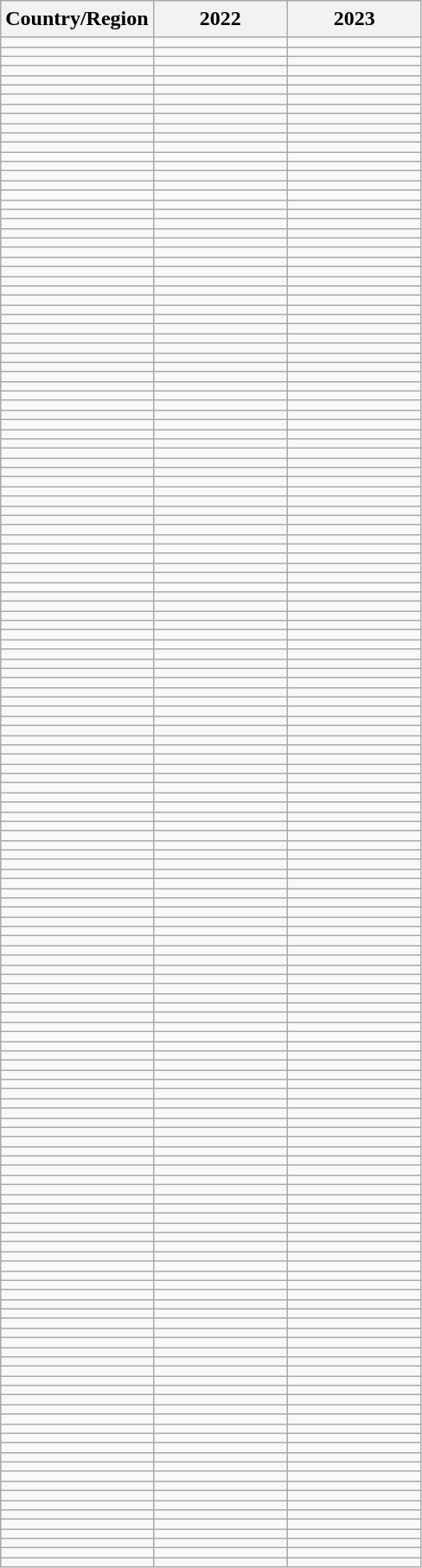<table class="wikitable sortable collapsible" style=line-height:1.3>
<tr>
<th>Country/Region</th>
<th style=width:6em>2022</th>
<th style=width:6em>2023</th>
</tr>
<tr>
<td></td>
<td></td>
<td></td>
</tr>
<tr>
<td></td>
<td></td>
<td></td>
</tr>
<tr>
<td></td>
<td></td>
<td></td>
</tr>
<tr>
<td></td>
<td></td>
<td></td>
</tr>
<tr>
<td></td>
<td></td>
<td></td>
</tr>
<tr>
<td></td>
<td></td>
<td></td>
</tr>
<tr>
<td></td>
<td></td>
<td></td>
</tr>
<tr>
<td></td>
<td></td>
<td></td>
</tr>
<tr>
<td></td>
<td></td>
<td></td>
</tr>
<tr>
<td></td>
<td></td>
<td></td>
</tr>
<tr>
<td></td>
<td></td>
<td></td>
</tr>
<tr>
<td></td>
<td></td>
<td></td>
</tr>
<tr>
<td></td>
<td></td>
<td></td>
</tr>
<tr>
<td></td>
<td></td>
<td></td>
</tr>
<tr>
<td></td>
<td></td>
<td></td>
</tr>
<tr>
<td></td>
<td></td>
<td></td>
</tr>
<tr>
<td></td>
<td></td>
<td></td>
</tr>
<tr>
<td></td>
<td></td>
<td></td>
</tr>
<tr>
<td></td>
<td></td>
<td></td>
</tr>
<tr>
<td></td>
<td></td>
<td></td>
</tr>
<tr>
<td></td>
<td></td>
<td></td>
</tr>
<tr>
<td></td>
<td></td>
<td></td>
</tr>
<tr>
<td></td>
<td></td>
<td></td>
</tr>
<tr>
<td></td>
<td></td>
<td></td>
</tr>
<tr>
<td></td>
<td></td>
<td></td>
</tr>
<tr>
<td></td>
<td></td>
<td></td>
</tr>
<tr>
<td></td>
<td></td>
<td></td>
</tr>
<tr>
<td></td>
<td></td>
<td></td>
</tr>
<tr>
<td></td>
<td></td>
<td></td>
</tr>
<tr>
<td></td>
<td></td>
<td></td>
</tr>
<tr>
<td></td>
<td></td>
<td></td>
</tr>
<tr>
<td></td>
<td></td>
<td></td>
</tr>
<tr>
<td></td>
<td></td>
<td></td>
</tr>
<tr>
<td></td>
<td></td>
<td></td>
</tr>
<tr>
<td></td>
<td></td>
<td></td>
</tr>
<tr>
<td></td>
<td></td>
<td></td>
</tr>
<tr>
<td></td>
<td></td>
<td></td>
</tr>
<tr>
<td></td>
<td></td>
<td></td>
</tr>
<tr>
<td></td>
<td></td>
<td></td>
</tr>
<tr>
<td></td>
<td></td>
<td></td>
</tr>
<tr>
<td></td>
<td></td>
<td></td>
</tr>
<tr>
<td></td>
<td></td>
<td></td>
</tr>
<tr>
<td></td>
<td></td>
<td></td>
</tr>
<tr>
<td></td>
<td></td>
<td></td>
</tr>
<tr>
<td></td>
<td></td>
<td></td>
</tr>
<tr>
<td></td>
<td></td>
<td></td>
</tr>
<tr>
<td></td>
<td></td>
<td></td>
</tr>
<tr>
<td></td>
<td></td>
<td></td>
</tr>
<tr>
<td></td>
<td></td>
<td></td>
</tr>
<tr>
<td></td>
<td></td>
<td></td>
</tr>
<tr>
<td></td>
<td></td>
<td></td>
</tr>
<tr>
<td></td>
<td></td>
<td></td>
</tr>
<tr>
<td></td>
<td></td>
<td></td>
</tr>
<tr>
<td></td>
<td></td>
<td></td>
</tr>
<tr>
<td></td>
<td></td>
<td></td>
</tr>
<tr>
<td></td>
<td></td>
<td></td>
</tr>
<tr>
<td></td>
<td></td>
<td></td>
</tr>
<tr>
<td></td>
<td></td>
<td></td>
</tr>
<tr>
<td></td>
<td></td>
<td></td>
</tr>
<tr>
<td></td>
<td></td>
<td></td>
</tr>
<tr>
<td></td>
<td></td>
<td></td>
</tr>
<tr>
<td></td>
<td></td>
<td></td>
</tr>
<tr>
<td></td>
<td></td>
<td></td>
</tr>
<tr>
<td></td>
<td></td>
<td></td>
</tr>
<tr>
<td></td>
<td></td>
<td></td>
</tr>
<tr>
<td></td>
<td></td>
<td></td>
</tr>
<tr>
<td></td>
<td></td>
<td></td>
</tr>
<tr>
<td></td>
<td></td>
<td></td>
</tr>
<tr>
<td></td>
<td></td>
<td></td>
</tr>
<tr>
<td></td>
<td></td>
<td></td>
</tr>
<tr>
<td></td>
<td></td>
<td></td>
</tr>
<tr>
<td></td>
<td></td>
<td></td>
</tr>
<tr>
<td></td>
<td></td>
<td></td>
</tr>
<tr>
<td></td>
<td></td>
<td></td>
</tr>
<tr>
<td></td>
<td></td>
<td></td>
</tr>
<tr>
<td></td>
<td></td>
<td></td>
</tr>
<tr>
<td></td>
<td></td>
<td></td>
</tr>
<tr>
<td></td>
<td></td>
<td></td>
</tr>
<tr>
<td></td>
<td></td>
<td></td>
</tr>
<tr>
<td></td>
<td></td>
<td></td>
</tr>
<tr>
<td></td>
<td></td>
<td></td>
</tr>
<tr>
<td></td>
<td></td>
<td></td>
</tr>
<tr>
<td></td>
<td></td>
<td></td>
</tr>
<tr>
<td></td>
<td></td>
<td></td>
</tr>
<tr>
<td></td>
<td></td>
<td></td>
</tr>
<tr>
<td></td>
<td></td>
<td></td>
</tr>
<tr>
<td></td>
<td></td>
<td></td>
</tr>
<tr>
<td></td>
<td></td>
<td></td>
</tr>
<tr>
<td></td>
<td></td>
<td></td>
</tr>
<tr>
<td></td>
<td></td>
<td></td>
</tr>
<tr>
<td></td>
<td></td>
<td></td>
</tr>
<tr>
<td></td>
<td></td>
<td></td>
</tr>
<tr>
<td></td>
<td></td>
<td></td>
</tr>
<tr>
<td></td>
<td></td>
<td></td>
</tr>
<tr>
<td></td>
<td></td>
<td></td>
</tr>
<tr>
<td></td>
<td></td>
<td></td>
</tr>
<tr>
<td></td>
<td></td>
<td></td>
</tr>
<tr>
<td></td>
<td></td>
<td></td>
</tr>
<tr>
<td></td>
<td></td>
<td></td>
</tr>
<tr>
<td></td>
<td></td>
<td></td>
</tr>
<tr>
<td></td>
<td></td>
<td></td>
</tr>
<tr>
<td></td>
<td></td>
<td></td>
</tr>
<tr>
<td></td>
<td></td>
<td></td>
</tr>
<tr>
<td></td>
<td></td>
<td></td>
</tr>
<tr>
<td></td>
<td></td>
<td></td>
</tr>
<tr>
<td></td>
<td></td>
<td></td>
</tr>
<tr>
<td></td>
<td></td>
<td></td>
</tr>
<tr>
<td></td>
<td></td>
<td></td>
</tr>
<tr>
<td></td>
<td></td>
<td></td>
</tr>
<tr>
<td></td>
<td></td>
<td></td>
</tr>
<tr>
<td></td>
<td></td>
<td></td>
</tr>
<tr>
<td></td>
<td></td>
<td></td>
</tr>
<tr>
<td></td>
<td></td>
<td></td>
</tr>
<tr>
<td></td>
<td></td>
<td></td>
</tr>
<tr>
<td></td>
<td></td>
<td></td>
</tr>
<tr>
<td></td>
<td></td>
<td></td>
</tr>
<tr>
<td></td>
<td></td>
<td></td>
</tr>
<tr>
<td></td>
<td></td>
<td></td>
</tr>
<tr>
<td></td>
<td></td>
<td></td>
</tr>
<tr>
<td></td>
<td></td>
<td></td>
</tr>
<tr>
<td></td>
<td></td>
<td></td>
</tr>
<tr>
<td></td>
<td></td>
<td></td>
</tr>
<tr>
<td></td>
<td></td>
<td></td>
</tr>
<tr>
<td></td>
<td></td>
<td></td>
</tr>
<tr>
<td></td>
<td></td>
<td></td>
</tr>
<tr>
<td></td>
<td></td>
<td></td>
</tr>
<tr>
<td></td>
<td></td>
<td></td>
</tr>
<tr>
<td></td>
<td></td>
<td></td>
</tr>
<tr>
<td></td>
<td></td>
<td></td>
</tr>
<tr>
<td></td>
<td></td>
<td></td>
</tr>
<tr>
<td></td>
<td></td>
<td></td>
</tr>
<tr>
<td></td>
<td></td>
<td></td>
</tr>
<tr>
<td></td>
<td></td>
<td></td>
</tr>
<tr>
<td></td>
<td></td>
<td></td>
</tr>
<tr>
<td></td>
<td></td>
<td></td>
</tr>
<tr>
<td></td>
<td></td>
<td></td>
</tr>
<tr>
<td></td>
<td></td>
<td></td>
</tr>
<tr>
<td></td>
<td></td>
<td></td>
</tr>
<tr>
<td></td>
<td></td>
<td></td>
</tr>
<tr>
<td></td>
<td></td>
<td></td>
</tr>
<tr>
<td></td>
<td></td>
<td></td>
</tr>
<tr>
<td></td>
<td></td>
<td></td>
</tr>
<tr>
<td></td>
<td></td>
<td></td>
</tr>
<tr>
<td></td>
<td></td>
<td></td>
</tr>
<tr>
<td></td>
<td></td>
<td></td>
</tr>
<tr>
<td></td>
<td></td>
<td></td>
</tr>
<tr>
<td></td>
<td></td>
<td></td>
</tr>
<tr>
<td></td>
<td></td>
<td></td>
</tr>
<tr>
<td></td>
<td></td>
<td></td>
</tr>
<tr>
<td></td>
<td></td>
<td></td>
</tr>
<tr>
<td></td>
<td></td>
<td></td>
</tr>
<tr>
<td></td>
<td></td>
<td></td>
</tr>
<tr>
<td></td>
<td></td>
<td></td>
</tr>
<tr>
<td></td>
<td></td>
<td></td>
</tr>
<tr>
<td></td>
<td></td>
<td></td>
</tr>
<tr>
<td></td>
<td></td>
<td></td>
</tr>
<tr>
<td></td>
<td></td>
<td></td>
</tr>
<tr>
<td></td>
<td></td>
<td></td>
</tr>
<tr>
<td></td>
<td></td>
<td></td>
</tr>
<tr>
<td></td>
<td></td>
<td></td>
</tr>
</table>
